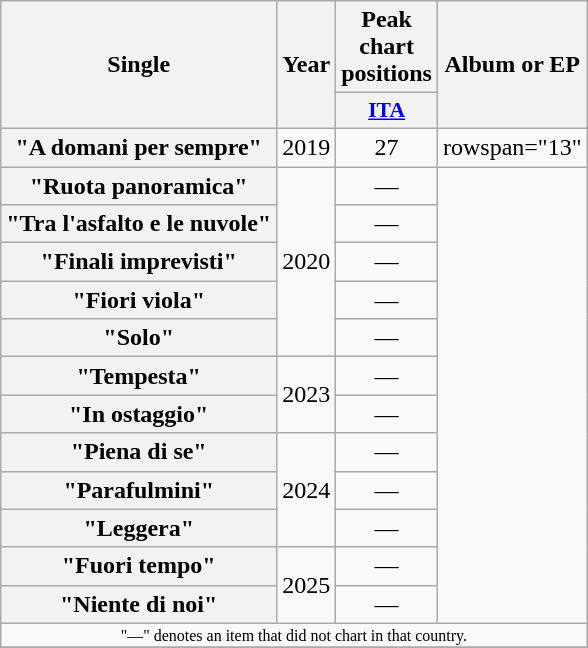<table class="wikitable plainrowheaders" style="text-align:center;">
<tr>
<th scope="col" rowspan="2">Single</th>
<th scope="col" rowspan="2">Year</th>
<th scope="col" colspan="1">Peak chart positions</th>
<th scope="col" rowspan="2">Album or EP</th>
</tr>
<tr>
<th scope="col" style="width:3em;font-size:90%;"><a href='#'>ITA</a><br></th>
</tr>
<tr>
<th scope="row">"A domani per sempre"</th>
<td>2019</td>
<td>27</td>
<td>rowspan="13" </td>
</tr>
<tr>
<th scope="row">"Ruota panoramica"</th>
<td rowspan="5">2020</td>
<td>—</td>
</tr>
<tr>
<th scope="row">"Tra l'asfalto e le nuvole"</th>
<td>—</td>
</tr>
<tr>
<th scope="row">"Finali imprevisti"</th>
<td>—</td>
</tr>
<tr>
<th scope="row">"Fiori viola"</th>
<td>—</td>
</tr>
<tr>
<th scope="row">"Solo"</th>
<td>—</td>
</tr>
<tr>
<th scope="row">"Tempesta"</th>
<td rowspan="2">2023</td>
<td>—</td>
</tr>
<tr>
<th scope="row">"In ostaggio"</th>
<td>—</td>
</tr>
<tr>
<th scope="row">"Piena di se"</th>
<td rowspan="3">2024</td>
<td>—</td>
</tr>
<tr>
<th scope="row">"Parafulmini"</th>
<td>—</td>
</tr>
<tr>
<th scope="row">"Leggera"</th>
<td>—</td>
</tr>
<tr>
<th scope="row">"Fuori tempo"</th>
<td rowspan="2">2025</td>
<td>—</td>
</tr>
<tr>
<th scope="row">"Niente di noi"</th>
<td>—</td>
</tr>
<tr>
<td colspan="6" style="text-align:center; font-size:8pt;">"—" denotes an item that did not chart in that country.</td>
</tr>
<tr>
</tr>
</table>
